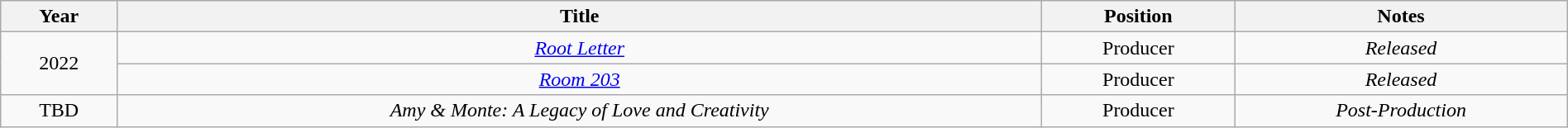<table class="wikitable sortable"  style="text-align:center; width:100%;">
<tr>
<th>Year</th>
<th>Title</th>
<th>Position</th>
<th>Notes</th>
</tr>
<tr>
<td rowspan="2" style="text-align:center">2022</td>
<td><em><a href='#'>Root Letter</a></em></td>
<td>Producer</td>
<td><em>Released</em></td>
</tr>
<tr>
<td><em><a href='#'>Room 203</a></em></td>
<td>Producer</td>
<td><em>Released</em></td>
</tr>
<tr>
<td>TBD</td>
<td><em>Amy & Monte: A Legacy of Love and Creativity</em></td>
<td>Producer</td>
<td><em>Post-Production</em></td>
</tr>
</table>
